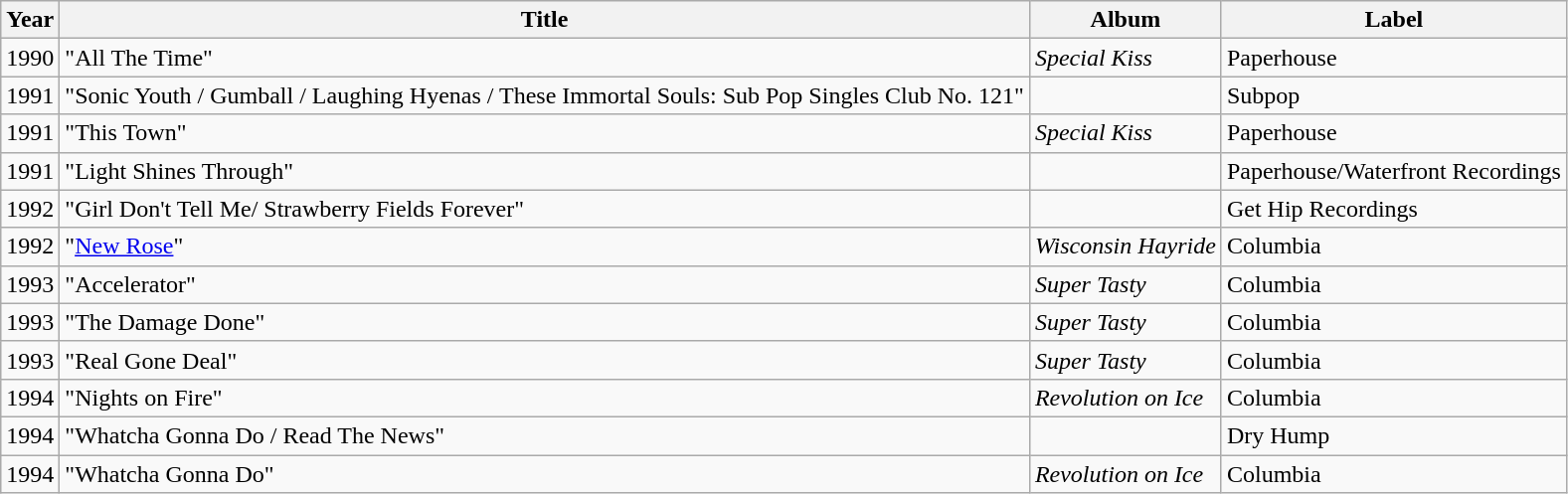<table class="wikitable">
<tr>
<th>Year</th>
<th>Title</th>
<th>Album</th>
<th>Label</th>
</tr>
<tr>
<td>1990</td>
<td>"All The Time"</td>
<td><em>Special Kiss</em></td>
<td>Paperhouse</td>
</tr>
<tr>
<td>1991</td>
<td>"Sonic Youth / Gumball / Laughing Hyenas / These Immortal Souls: Sub Pop Singles Club No. 121"</td>
<td></td>
<td>Subpop</td>
</tr>
<tr>
<td>1991</td>
<td>"This Town"</td>
<td><em>Special Kiss</em></td>
<td>Paperhouse</td>
</tr>
<tr>
<td>1991</td>
<td>"Light Shines Through"</td>
<td></td>
<td>Paperhouse/Waterfront Recordings</td>
</tr>
<tr>
<td>1992</td>
<td>"Girl Don't Tell Me/ Strawberry Fields Forever"</td>
<td></td>
<td>Get Hip Recordings</td>
</tr>
<tr>
<td>1992</td>
<td>"<a href='#'>New Rose</a>"</td>
<td><em>Wisconsin Hayride</em></td>
<td>Columbia</td>
</tr>
<tr>
<td>1993</td>
<td>"Accelerator"</td>
<td><em>Super Tasty</em></td>
<td>Columbia</td>
</tr>
<tr>
<td>1993</td>
<td>"The Damage Done"</td>
<td><em>Super Tasty</em></td>
<td>Columbia</td>
</tr>
<tr>
<td>1993</td>
<td>"Real Gone Deal"</td>
<td><em>Super Tasty</em></td>
<td>Columbia</td>
</tr>
<tr>
<td>1994</td>
<td>"Nights on Fire"</td>
<td><em>Revolution on Ice</em></td>
<td>Columbia</td>
</tr>
<tr>
<td>1994</td>
<td>"Whatcha Gonna Do / Read The News"</td>
<td></td>
<td>Dry Hump</td>
</tr>
<tr>
<td>1994</td>
<td>"Whatcha Gonna Do"</td>
<td><em>Revolution on Ice</em></td>
<td>Columbia</td>
</tr>
</table>
